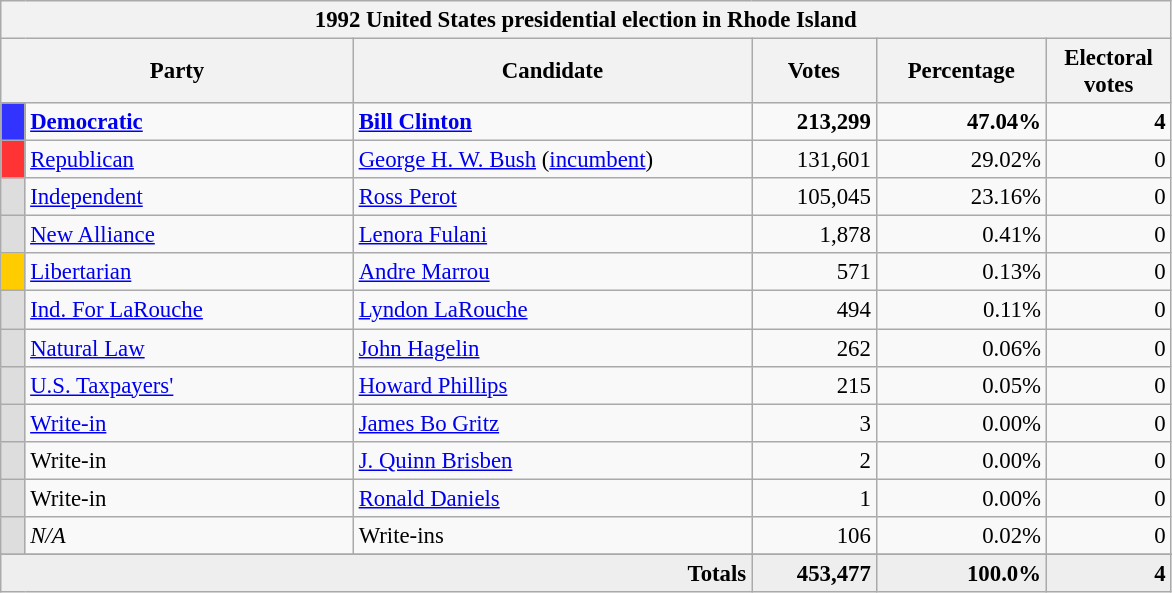<table class="wikitable" style="font-size: 95%;">
<tr>
<th colspan="6">1992 United States presidential election in Rhode Island</th>
</tr>
<tr>
<th colspan="2" style="width: 15em">Party</th>
<th style="width: 17em">Candidate</th>
<th style="width: 5em">Votes</th>
<th style="width: 7em">Percentage</th>
<th style="width: 5em">Electoral votes</th>
</tr>
<tr>
<th style="background-color:#3333FF; width: 3px"></th>
<td style="width: 130px"><strong><a href='#'>Democratic</a></strong></td>
<td><strong><a href='#'>Bill Clinton</a></strong></td>
<td align="right"><strong>213,299</strong></td>
<td align="right"><strong>47.04%</strong></td>
<td align="right"><strong>4</strong></td>
</tr>
<tr>
<th style="background-color:#FF3333; width: 3px"></th>
<td style="width: 130px"><a href='#'>Republican</a></td>
<td><a href='#'>George H. W. Bush</a> (<a href='#'>incumbent</a>)</td>
<td align="right">131,601</td>
<td align="right">29.02%</td>
<td align="right">0</td>
</tr>
<tr>
<th style="background-color:#DDDDDD; width: 3px"></th>
<td style="width: 130px"><a href='#'>Independent</a></td>
<td><a href='#'>Ross Perot</a></td>
<td align="right">105,045</td>
<td align="right">23.16%</td>
<td align="right">0</td>
</tr>
<tr>
<th style="background-color:#DDDDDD; width: 3px"></th>
<td style="width: 130px"><a href='#'>New Alliance</a></td>
<td><a href='#'>Lenora Fulani</a></td>
<td align="right">1,878</td>
<td align="right">0.41%</td>
<td align="right">0</td>
</tr>
<tr>
<th style="background-color:#FFCC00; width: 3px"></th>
<td style="width: 130px"><a href='#'>Libertarian</a></td>
<td><a href='#'>Andre Marrou</a></td>
<td align="right">571</td>
<td align="right">0.13%</td>
<td align="right">0</td>
</tr>
<tr>
<th style="background-color:#DDDDDD; width: 3px"></th>
<td style="width: 130px"><a href='#'>Ind. For LaRouche</a></td>
<td><a href='#'>Lyndon LaRouche</a></td>
<td align="right">494</td>
<td align="right">0.11%</td>
<td align="right">0</td>
</tr>
<tr>
<th style="background-color:#DDDDDD; width: 3px"></th>
<td style="width: 130px"><a href='#'>Natural Law</a></td>
<td><a href='#'>John Hagelin</a></td>
<td align="right">262</td>
<td align="right">0.06%</td>
<td align="right">0</td>
</tr>
<tr>
<th style="background-color:#DDDDDD; width: 3px"></th>
<td style="width: 130px"><a href='#'>U.S. Taxpayers'</a></td>
<td><a href='#'>Howard Phillips</a></td>
<td align="right">215</td>
<td align="right">0.05%</td>
<td align="right">0</td>
</tr>
<tr>
<th style="background-color:#DDDDDD; width: 3px"></th>
<td style="width: 130px"><a href='#'>Write-in</a></td>
<td><a href='#'>James Bo Gritz</a></td>
<td align="right">3</td>
<td align="right">0.00%</td>
<td align="right">0</td>
</tr>
<tr>
<th style="background-color:#DDDDDD; width: 3px"></th>
<td style="width: 130px">Write-in</td>
<td><a href='#'>J. Quinn Brisben</a></td>
<td align="right">2</td>
<td align="right">0.00%</td>
<td align="right">0</td>
</tr>
<tr>
<th style="background-color:#DDDDDD; width: 3px"></th>
<td style="width: 130px">Write-in</td>
<td><a href='#'>Ronald Daniels</a></td>
<td align="right">1</td>
<td align="right">0.00%</td>
<td align="right">0</td>
</tr>
<tr>
<th style="background-color:#DDDDDD; width: 3px"></th>
<td style="width: 130px"><em>N/A</em></td>
<td>Write-ins</td>
<td align="right">106</td>
<td align="right">0.02%</td>
<td align="right">0</td>
</tr>
<tr>
</tr>
<tr bgcolor="#EEEEEE">
<td colspan="3" align="right"><strong>Totals</strong></td>
<td align="right"><strong>453,477</strong></td>
<td align="right"><strong>100.0%</strong></td>
<td align="right"><strong>4</strong></td>
</tr>
</table>
